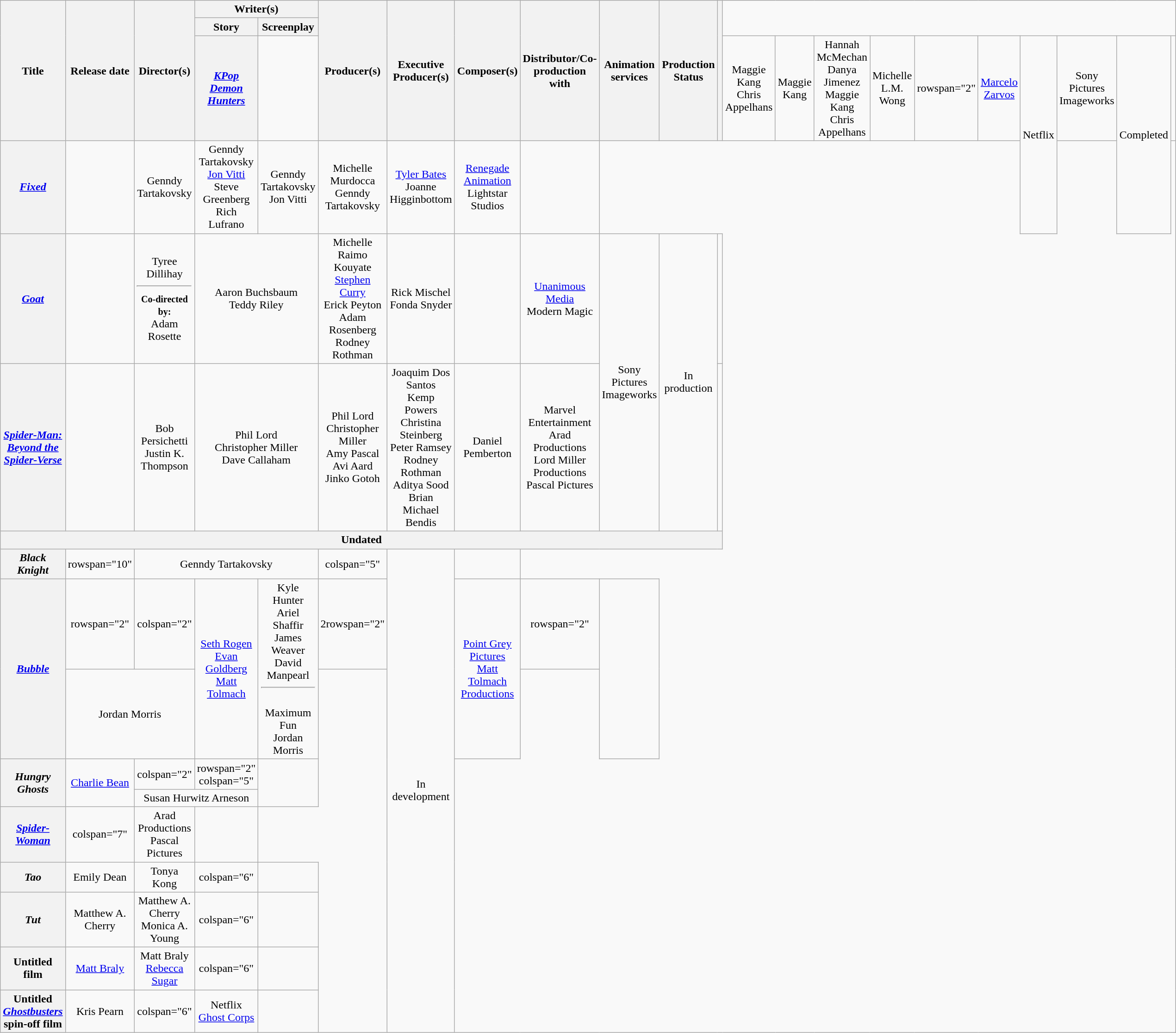<table class="wikitable sortable plainrowheaders" style="text-align:center; margin=auto; width:100%;">
<tr>
<th rowspan="3" scope="col" width="15%">Title</th>
<th rowspan="3" scope="col" width="15%" data-sort-type="date">Release date</th>
<th rowspan="3" scope="col" width="10%">Director(s)</th>
<th colspan="2" scope="col" width="10%">Writer(s)</th>
<th rowspan="3" scope="col" width="10%">Producer(s)</th>
<th rowspan="3" scope="col" width="10%">Executive Producer(s)</th>
<th rowspan="3" scope="col" width="10%">Composer(s)</th>
<th rowspan="3" scope="col">Distributor/Co-production with</th>
<th rowspan="3" scope="col">Animation services</th>
<th rowspan="3" scope="col">Production Status</th>
<th rowspan="3" scope="col" class="unsortable"></th>
</tr>
<tr>
<th>Story</th>
<th>Screenplay</th>
</tr>
<tr>
<th scope="row"><em><a href='#'>KPop Demon Hunters</a></em></th>
<td></td>
<td>Maggie Kang<br>Chris Appelhans</td>
<td>Maggie Kang</td>
<td>Hannah McMechan<br>Danya Jimenez<br>Maggie Kang<br>Chris Appelhans</td>
<td>Michelle L.M. Wong</td>
<td>rowspan="2" </td>
<td><a href='#'>Marcelo Zarvos</a></td>
<td rowspan="2">Netflix</td>
<td>Sony Pictures Imageworks</td>
<td rowspan="2">Completed</td>
<td></td>
</tr>
<tr>
<th scope="row"><em><a href='#'>Fixed</a></em></th>
<td></td>
<td>Genndy Tartakovsky</td>
<td>Genndy Tartakovsky<br><a href='#'>Jon Vitti</a><br>Steve Greenberg<br>Rich Lufrano</td>
<td>Genndy Tartakovsky<br>Jon Vitti</td>
<td>Michelle Murdocca<br>Genndy Tartakovsky</td>
<td><a href='#'>Tyler Bates</a><br>Joanne Higginbottom</td>
<td><a href='#'>Renegade Animation</a><br>Lightstar Studios</td>
<td></td>
</tr>
<tr>
<th scope="row"><em><a href='#'>Goat</a></em></th>
<td></td>
<td>Tyree Dillihay<hr><small><strong>Co-directed by:</strong></small><br>Adam Rosette</td>
<td colspan="2">Aaron Buchsbaum<br>Teddy Riley</td>
<td>Michelle Raimo Kouyate<br><a href='#'>Stephen Curry</a><br>Erick Peyton<br>Adam Rosenberg<br>Rodney Rothman</td>
<td>Rick Mischel<br>Fonda Snyder</td>
<td></td>
<td><a href='#'>Unanimous Media</a><br>Modern Magic</td>
<td rowspan="2">Sony Pictures Imageworks</td>
<td rowspan="2">In production</td>
<td></td>
</tr>
<tr>
<th scope="row"><em><a href='#'>Spider-Man: Beyond the Spider-Verse</a></em></th>
<td></td>
<td>Bob Persichetti<br>Justin K. Thompson</td>
<td colspan="2">Phil Lord<br>Christopher Miller<br>Dave Callaham</td>
<td>Phil Lord<br>Christopher Miller<br>Amy Pascal<br>Avi Aard<br>Jinko Gotoh</td>
<td>Joaquim Dos Santos<br>Kemp Powers<br>Christina Steinberg<br>Peter Ramsey<br>Rodney Rothman<br>Aditya Sood<br>Brian Michael Bendis</td>
<td>Daniel Pemberton</td>
<td>Marvel Entertainment<br>Arad Productions<br>Lord Miller Productions<br>Pascal Pictures</td>
<td></td>
</tr>
<tr>
<th colspan="12">Undated</th>
</tr>
<tr>
<th scope="row"><em>Black Knight</em></th>
<td>rowspan="10" </td>
<td colspan="3">Genndy Tartakovsky</td>
<td>colspan="5" </td>
<td rowspan="10">In development</td>
<td></td>
</tr>
<tr>
<th rowspan="2" scope="row"><em><a href='#'>Bubble</a></em></th>
<td>rowspan="2" </td>
<td>colspan="2" </td>
<td rowspan="2"><a href='#'>Seth Rogen</a><br><a href='#'>Evan Goldberg</a><br><a href='#'>Matt Tolmach</a></td>
<td rowspan="2">Kyle Hunter<br>Ariel Shaffir<br>James Weaver<br>David Manpearl<hr><br>Maximum Fun<br>Jordan Morris</td>
<td>2rowspan="2" </td>
<td rowspan="2"><a href='#'>Point Grey Pictures</a><br><a href='#'>Matt Tolmach Productions</a></td>
<td>rowspan="2" </td>
<td rowspan="2"></td>
</tr>
<tr>
<td colspan="2">Jordan Morris</td>
</tr>
<tr>
<th rowspan="2" scope="row"><em>Hungry Ghosts</em></th>
<td rowspan="2"><a href='#'>Charlie Bean</a></td>
<td>colspan="2" </td>
<td>rowspan="2" colspan="5" </td>
<td rowspan="2"></td>
</tr>
<tr>
<td colspan="2">Susan Hurwitz Arneson</td>
</tr>
<tr>
<th scope="row"><em><a href='#'>Spider-Woman</a></em></th>
<td>colspan="7" </td>
<td>Arad Productions<br>Pascal Pictures</td>
<td></td>
</tr>
<tr>
<th scope="row"><em>Tao</em></th>
<td>Emily Dean</td>
<td>Tonya Kong</td>
<td>colspan="6" </td>
<td></td>
</tr>
<tr>
<th scope="row"><em>Tut</em></th>
<td>Matthew A. Cherry</td>
<td c2olspan="2">Matthew A. Cherry<br>Monica A. Young</td>
<td>colspan="6" </td>
<td></td>
</tr>
<tr>
<th scope="row">Untitled film</th>
<td><a href='#'>Matt Braly</a></td>
<td>Matt Braly<br><a href='#'>Rebecca Sugar</a></td>
<td>colspan="6" </td>
<td></td>
</tr>
<tr>
<th scope="row">Untitled <em><a href='#'>Ghostbusters</a></em> spin-off film</th>
<td>Kris Pearn</td>
<td>colspan="6" </td>
<td>Netflix<br><a href='#'>Ghost Corps</a></td>
<td></td>
</tr>
</table>
